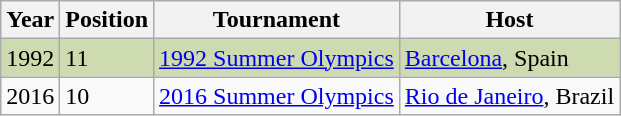<table class="wikitable">
<tr>
<th>Year</th>
<th>Position</th>
<th>Tournament</th>
<th>Host</th>
</tr>
<tr valign="top" bgcolor="#CEDAB0">
<td>1992</td>
<td>11</td>
<td><a href='#'>1992 Summer Olympics</a></td>
<td><a href='#'>Barcelona</a>, Spain</td>
</tr>
<tr valign="top" bgcolor=>
<td>2016</td>
<td>10</td>
<td><a href='#'>2016 Summer Olympics</a></td>
<td><a href='#'>Rio de Janeiro</a>, Brazil</td>
</tr>
</table>
